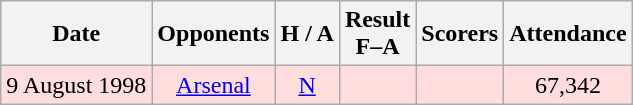<table class="wikitable" style="text-align:center">
<tr>
<th>Date</th>
<th>Opponents</th>
<th>H / A</th>
<th>Result<br>F–A</th>
<th>Scorers</th>
<th>Attendance</th>
</tr>
<tr style="background:#fdd;">
<td>9 August 1998</td>
<td><a href='#'>Arsenal</a></td>
<td><a href='#'>N</a></td>
<td></td>
<td></td>
<td>67,342</td>
</tr>
</table>
